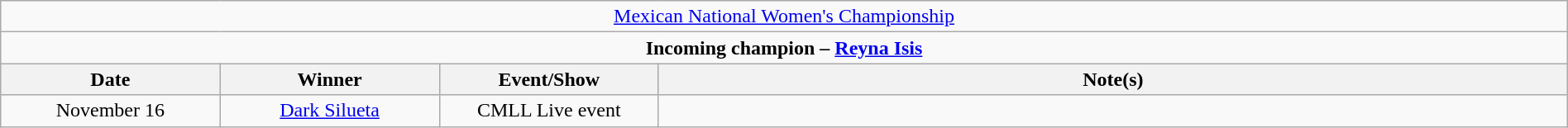<table class="wikitable" style="text-align:center; width:100%;">
<tr>
<td colspan="4" style="text-align: center;"><a href='#'>Mexican National Women's Championship</a></td>
</tr>
<tr>
<td colspan="4" style="text-align: center;"><strong>Incoming champion – <a href='#'>Reyna Isis</a></strong></td>
</tr>
<tr>
<th width=14%>Date</th>
<th width=14%>Winner</th>
<th width=14%>Event/Show</th>
<th width=58%>Note(s)</th>
</tr>
<tr>
<td>November 16</td>
<td><a href='#'>Dark Silueta</a></td>
<td>CMLL Live event</td>
<td></td>
</tr>
</table>
